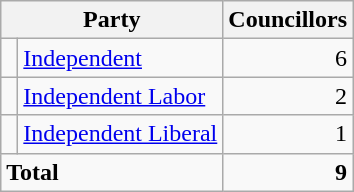<table class="wikitable">
<tr>
<th colspan="2">Party</th>
<th>Councillors</th>
</tr>
<tr>
<td> </td>
<td><a href='#'>Independent</a></td>
<td align=right>6</td>
</tr>
<tr>
<td> </td>
<td><a href='#'>Independent Labor</a></td>
<td align=right>2</td>
</tr>
<tr>
<td> </td>
<td><a href='#'>Independent Liberal</a></td>
<td align=right>1</td>
</tr>
<tr>
<td colspan="2"><strong>Total</strong></td>
<td align=right><strong>9</strong></td>
</tr>
</table>
